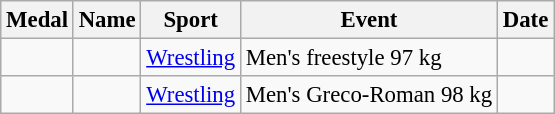<table class="wikitable sortable" style="font-size:95%">
<tr>
<th>Medal</th>
<th>Name</th>
<th>Sport</th>
<th>Event</th>
<th>Date</th>
</tr>
<tr>
<td></td>
<td></td>
<td><a href='#'>Wrestling</a></td>
<td>Men's freestyle 97 kg</td>
<td></td>
</tr>
<tr>
<td></td>
<td></td>
<td><a href='#'>Wrestling</a></td>
<td>Men's Greco-Roman 98 kg</td>
<td></td>
</tr>
</table>
